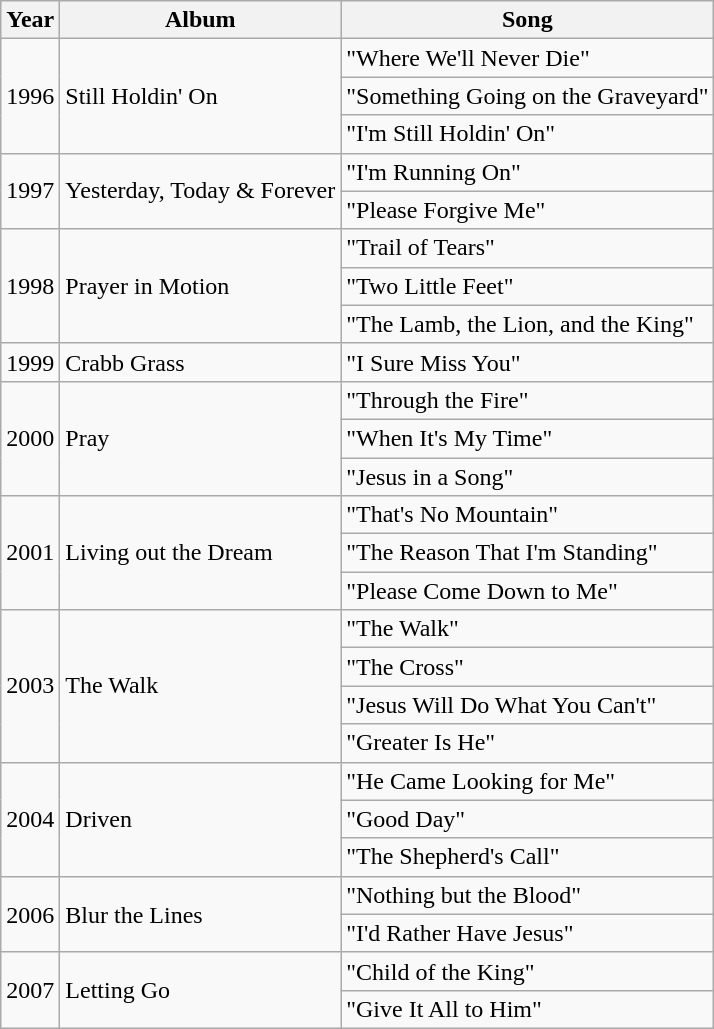<table class="wikitable">
<tr>
<th>Year</th>
<th>Album</th>
<th>Song</th>
</tr>
<tr>
<td rowspan="3">1996</td>
<td rowspan="3">Still Holdin' On</td>
<td>"Where We'll Never Die"</td>
</tr>
<tr>
<td>"Something Going on  the Graveyard"</td>
</tr>
<tr>
<td>"I'm Still Holdin' On"</td>
</tr>
<tr>
<td rowspan="2">1997</td>
<td rowspan="2">Yesterday, Today & Forever</td>
<td>"I'm Running On"</td>
</tr>
<tr>
<td>"Please Forgive Me"</td>
</tr>
<tr>
<td rowspan="3">1998</td>
<td rowspan="3">Prayer in Motion</td>
<td>"Trail of Tears"</td>
</tr>
<tr>
<td>"Two Little Feet"</td>
</tr>
<tr>
<td>"The Lamb, the Lion, and the King"</td>
</tr>
<tr>
<td>1999</td>
<td>Crabb Grass</td>
<td>"I Sure Miss You"</td>
</tr>
<tr>
<td rowspan="3">2000</td>
<td rowspan="3">Pray</td>
<td>"Through the Fire"</td>
</tr>
<tr>
<td>"When It's My Time"</td>
</tr>
<tr>
<td>"Jesus in a Song"</td>
</tr>
<tr>
<td rowspan="3">2001</td>
<td rowspan="3">Living out the Dream</td>
<td>"That's No Mountain"</td>
</tr>
<tr>
<td>"The Reason That I'm Standing"</td>
</tr>
<tr>
<td>"Please Come Down to Me"</td>
</tr>
<tr>
<td rowspan="4">2003</td>
<td rowspan="4">The Walk</td>
<td>"The Walk"</td>
</tr>
<tr>
<td>"The Cross"</td>
</tr>
<tr>
<td>"Jesus Will Do What You Can't"</td>
</tr>
<tr>
<td>"Greater Is He"</td>
</tr>
<tr>
<td rowspan="3">2004</td>
<td rowspan="3">Driven</td>
<td>"He Came Looking for Me"</td>
</tr>
<tr>
<td>"Good Day"</td>
</tr>
<tr>
<td>"The Shepherd's Call"</td>
</tr>
<tr>
<td rowspan="2">2006</td>
<td rowspan="2">Blur the Lines</td>
<td>"Nothing but the Blood"</td>
</tr>
<tr>
<td>"I'd Rather Have Jesus"</td>
</tr>
<tr>
<td rowspan="2">2007</td>
<td rowspan="2">Letting Go</td>
<td>"Child of the King"</td>
</tr>
<tr>
<td>"Give It All to Him"</td>
</tr>
</table>
